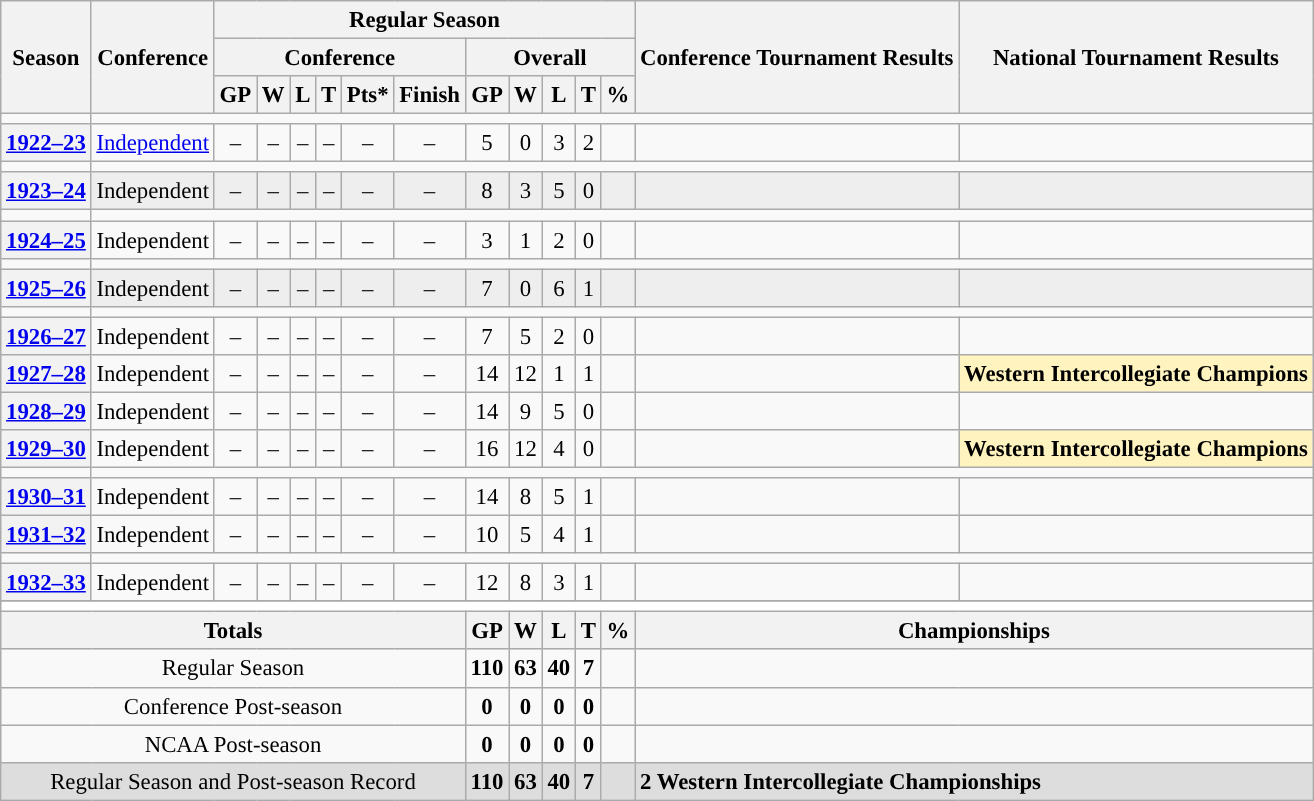<table class="wikitable" style="text-align: center; font-size: 95%">
<tr>
<th rowspan="3">Season</th>
<th rowspan="3">Conference</th>
<th colspan="11">Regular Season</th>
<th rowspan="3">Conference Tournament Results</th>
<th rowspan="3">National Tournament Results</th>
</tr>
<tr>
<th colspan="6">Conference</th>
<th colspan="5">Overall</th>
</tr>
<tr>
<th>GP</th>
<th>W</th>
<th>L</th>
<th>T</th>
<th>Pts*</th>
<th>Finish</th>
<th>GP</th>
<th>W</th>
<th>L</th>
<th>T</th>
<th>%</th>
</tr>
<tr>
<td><a href='#'></a> </td>
</tr>
<tr>
<th><a href='#'>1922–23</a></th>
<td><a href='#'>Independent</a></td>
<td>–</td>
<td>–</td>
<td>–</td>
<td>–</td>
<td>–</td>
<td>–</td>
<td>5</td>
<td>0</td>
<td>3</td>
<td>2</td>
<td></td>
<td align="left"></td>
<td align="left"></td>
</tr>
<tr>
<td><a href='#'></a> </td>
</tr>
<tr bgcolor=eeeeee>
<th><a href='#'>1923–24</a></th>
<td>Independent</td>
<td>–</td>
<td>–</td>
<td>–</td>
<td>–</td>
<td>–</td>
<td>–</td>
<td>8</td>
<td>3</td>
<td>5</td>
<td>0</td>
<td></td>
<td align="left"></td>
<td align="left"></td>
</tr>
<tr>
<td><a href='#'></a> </td>
</tr>
<tr>
<th><a href='#'>1924–25</a></th>
<td>Independent</td>
<td>–</td>
<td>–</td>
<td>–</td>
<td>–</td>
<td>–</td>
<td>–</td>
<td>3</td>
<td>1</td>
<td>2</td>
<td>0</td>
<td></td>
<td align="left"></td>
<td align="left"></td>
</tr>
<tr>
<td><a href='#'></a> </td>
</tr>
<tr bgcolor=eeeeee>
<th><a href='#'>1925–26</a></th>
<td>Independent</td>
<td>–</td>
<td>–</td>
<td>–</td>
<td>–</td>
<td>–</td>
<td>–</td>
<td>7</td>
<td>0</td>
<td>6</td>
<td>1</td>
<td></td>
<td align="left"></td>
<td align="left"></td>
</tr>
<tr>
<td><a href='#'></a> </td>
</tr>
<tr>
<th><a href='#'>1926–27</a></th>
<td>Independent</td>
<td>–</td>
<td>–</td>
<td>–</td>
<td>–</td>
<td>–</td>
<td>–</td>
<td>7</td>
<td>5</td>
<td>2</td>
<td>0</td>
<td></td>
<td align="left"></td>
<td align="left"></td>
</tr>
<tr>
<th><a href='#'>1927–28</a></th>
<td>Independent</td>
<td>–</td>
<td>–</td>
<td>–</td>
<td>–</td>
<td>–</td>
<td>–</td>
<td>14</td>
<td>12</td>
<td>1</td>
<td>1</td>
<td></td>
<td align="left"></td>
<td style="background: #FFF3BF;" align="left"><strong>Western Intercollegiate Champions</strong></td>
</tr>
<tr>
<th><a href='#'>1928–29</a></th>
<td>Independent</td>
<td>–</td>
<td>–</td>
<td>–</td>
<td>–</td>
<td>–</td>
<td>–</td>
<td>14</td>
<td>9</td>
<td>5</td>
<td>0</td>
<td></td>
<td align="left"></td>
<td align="left"></td>
</tr>
<tr>
<th><a href='#'>1929–30</a></th>
<td>Independent</td>
<td>–</td>
<td>–</td>
<td>–</td>
<td>–</td>
<td>–</td>
<td>–</td>
<td>16</td>
<td>12</td>
<td>4</td>
<td>0</td>
<td></td>
<td align="left"></td>
<td style="background: #FFF3BF;" align="left"><strong>Western Intercollegiate Champions</strong></td>
</tr>
<tr>
<td><a href='#'></a> </td>
</tr>
<tr>
<th><a href='#'>1930–31</a></th>
<td>Independent</td>
<td>–</td>
<td>–</td>
<td>–</td>
<td>–</td>
<td>–</td>
<td>–</td>
<td>14</td>
<td>8</td>
<td>5</td>
<td>1</td>
<td></td>
<td align="left"></td>
<td align="left"></td>
</tr>
<tr>
<th><a href='#'>1931–32</a></th>
<td>Independent</td>
<td>–</td>
<td>–</td>
<td>–</td>
<td>–</td>
<td>–</td>
<td>–</td>
<td>10</td>
<td>5</td>
<td>4</td>
<td>1</td>
<td></td>
<td align="left"></td>
<td align="left"></td>
</tr>
<tr>
<td><a href='#'></a> </td>
</tr>
<tr>
<th><a href='#'>1932–33</a></th>
<td>Independent</td>
<td>–</td>
<td>–</td>
<td>–</td>
<td>–</td>
<td>–</td>
<td>–</td>
<td>12</td>
<td>8</td>
<td>3</td>
<td>1</td>
<td></td>
<td align="left"></td>
<td align="left"></td>
</tr>
<tr>
</tr>
<tr ->
</tr>
<tr>
<td colspan="15" style="background:#fff;"></td>
</tr>
<tr>
<th colspan="8">Totals</th>
<th>GP</th>
<th>W</th>
<th>L</th>
<th>T</th>
<th>%</th>
<th colspan="2">Championships</th>
</tr>
<tr>
<td colspan="8">Regular Season</td>
<td><strong>110</strong></td>
<td><strong>63</strong></td>
<td><strong>40</strong></td>
<td><strong>7</strong></td>
<td><strong></strong></td>
<td colspan="2" align="left"></td>
</tr>
<tr>
<td colspan="8">Conference Post-season</td>
<td><strong>0</strong></td>
<td><strong>0</strong></td>
<td><strong>0</strong></td>
<td><strong>0</strong></td>
<td><strong></strong></td>
<td colspan="2" align="left"></td>
</tr>
<tr>
<td colspan="8">NCAA Post-season</td>
<td><strong>0</strong></td>
<td><strong>0</strong></td>
<td><strong>0</strong></td>
<td><strong>0</strong></td>
<td><strong></strong></td>
<td colspan="2" align="left"></td>
</tr>
<tr bgcolor=dddddd>
<td colspan="8">Regular Season and Post-season Record</td>
<td><strong>110</strong></td>
<td><strong>63</strong></td>
<td><strong>40</strong></td>
<td><strong>7</strong></td>
<td><strong></strong></td>
<td colspan="2" align="left"><strong>2 Western Intercollegiate Championships</strong></td>
</tr>
</table>
